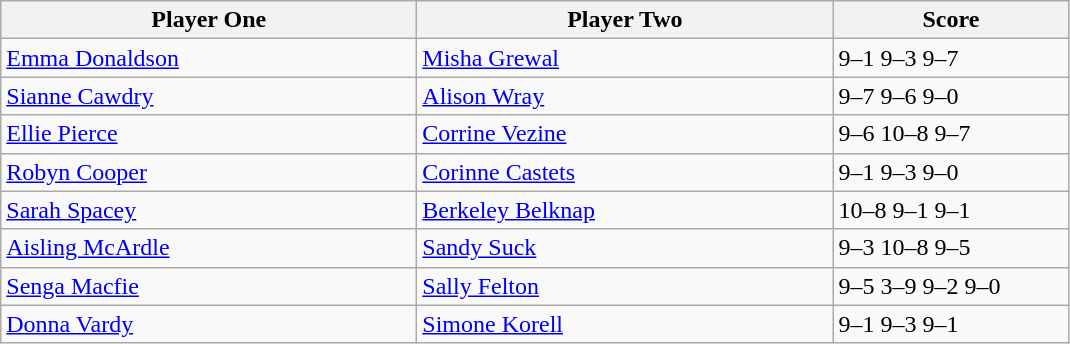<table class="wikitable">
<tr>
<th width=270>Player One</th>
<th width=270>Player Two</th>
<th width=150>Score</th>
</tr>
<tr>
<td> <a href='#'>Emma Donaldson</a></td>
<td> <a href='#'>Misha Grewal</a></td>
<td>9–1 9–3 9–7</td>
</tr>
<tr>
<td> <a href='#'>Sianne Cawdry</a></td>
<td> <a href='#'>Alison Wray</a></td>
<td>9–7 9–6 9–0</td>
</tr>
<tr>
<td> <a href='#'>Ellie Pierce</a></td>
<td> <a href='#'>Corrine Vezine</a></td>
<td>9–6 10–8 9–7</td>
</tr>
<tr>
<td> <a href='#'>Robyn Cooper</a></td>
<td> <a href='#'>Corinne Castets</a></td>
<td>9–1 9–3 9–0</td>
</tr>
<tr>
<td> <a href='#'>Sarah Spacey</a></td>
<td> <a href='#'>Berkeley Belknap</a></td>
<td>10–8 9–1 9–1</td>
</tr>
<tr>
<td> <a href='#'>Aisling McArdle</a></td>
<td> <a href='#'>Sandy Suck</a></td>
<td>9–3 10–8 9–5</td>
</tr>
<tr>
<td> <a href='#'>Senga Macfie</a></td>
<td> <a href='#'>Sally Felton</a></td>
<td>9–5 3–9 9–2 9–0</td>
</tr>
<tr>
<td> <a href='#'>Donna Vardy</a></td>
<td> <a href='#'>Simone Korell</a></td>
<td>9–1 9–3 9–1</td>
</tr>
</table>
